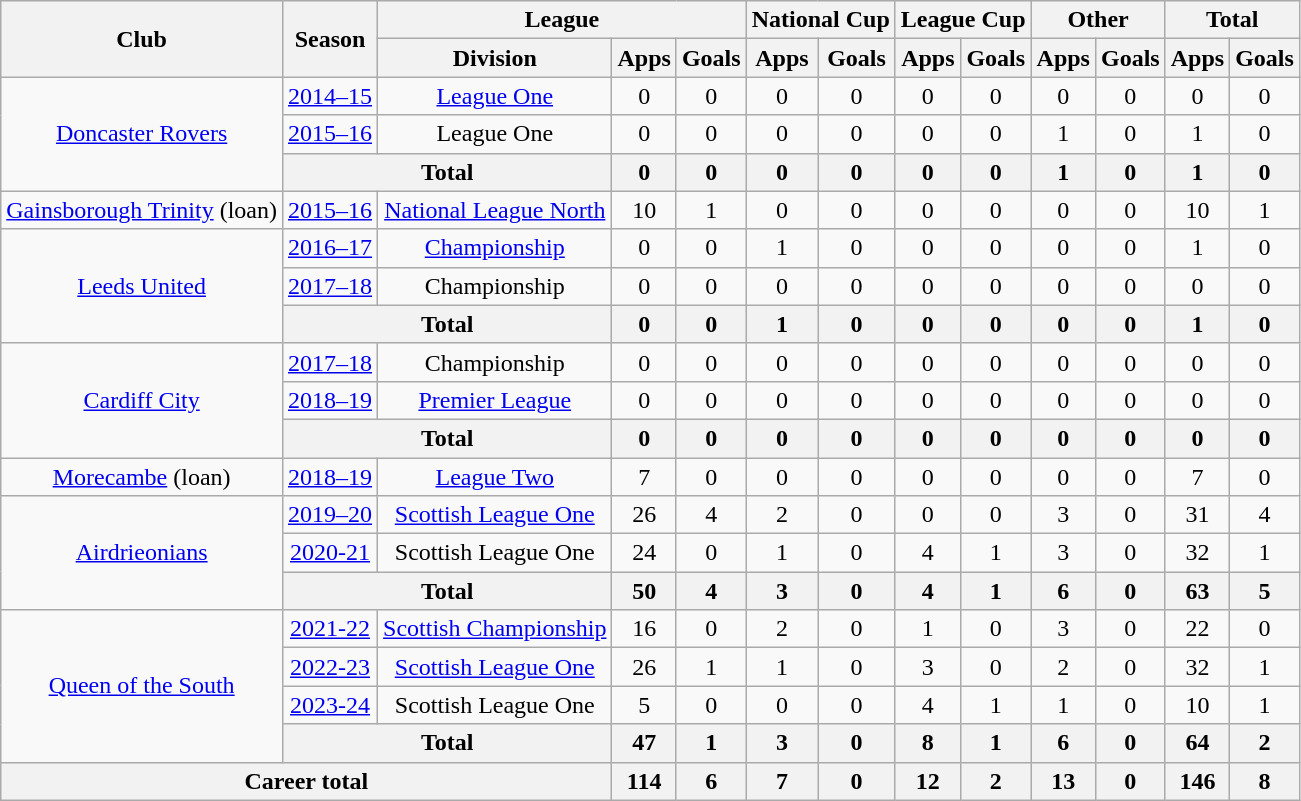<table class="wikitable" style="text-align:center">
<tr>
<th rowspan="2">Club</th>
<th rowspan="2">Season</th>
<th colspan="3">League</th>
<th colspan="2">National Cup</th>
<th colspan="2">League Cup</th>
<th colspan="2">Other</th>
<th colspan="2">Total</th>
</tr>
<tr>
<th>Division</th>
<th>Apps</th>
<th>Goals</th>
<th>Apps</th>
<th>Goals</th>
<th>Apps</th>
<th>Goals</th>
<th>Apps</th>
<th>Goals</th>
<th>Apps</th>
<th>Goals</th>
</tr>
<tr>
<td rowspan="3"><a href='#'>Doncaster Rovers</a></td>
<td><a href='#'>2014–15</a></td>
<td><a href='#'>League One</a></td>
<td>0</td>
<td>0</td>
<td>0</td>
<td>0</td>
<td>0</td>
<td>0</td>
<td>0</td>
<td>0</td>
<td>0</td>
<td>0</td>
</tr>
<tr>
<td><a href='#'>2015–16</a></td>
<td>League One</td>
<td>0</td>
<td>0</td>
<td>0</td>
<td>0</td>
<td>0</td>
<td>0</td>
<td>1</td>
<td>0</td>
<td>1</td>
<td>0</td>
</tr>
<tr>
<th colspan="2">Total</th>
<th>0</th>
<th>0</th>
<th>0</th>
<th>0</th>
<th>0</th>
<th>0</th>
<th>1</th>
<th>0</th>
<th>1</th>
<th>0</th>
</tr>
<tr>
<td><a href='#'>Gainsborough Trinity</a> (loan)</td>
<td><a href='#'>2015–16</a></td>
<td><a href='#'>National League North</a></td>
<td>10</td>
<td>1</td>
<td>0</td>
<td>0</td>
<td>0</td>
<td>0</td>
<td>0</td>
<td>0</td>
<td>10</td>
<td>1</td>
</tr>
<tr>
<td rowspan="3"><a href='#'>Leeds United</a></td>
<td><a href='#'>2016–17</a></td>
<td><a href='#'>Championship</a></td>
<td>0</td>
<td>0</td>
<td>1</td>
<td>0</td>
<td>0</td>
<td>0</td>
<td>0</td>
<td>0</td>
<td>1</td>
<td>0</td>
</tr>
<tr>
<td><a href='#'>2017–18</a></td>
<td>Championship</td>
<td>0</td>
<td>0</td>
<td>0</td>
<td>0</td>
<td>0</td>
<td>0</td>
<td>0</td>
<td>0</td>
<td>0</td>
<td>0</td>
</tr>
<tr>
<th colspan="2">Total</th>
<th>0</th>
<th>0</th>
<th>1</th>
<th>0</th>
<th>0</th>
<th>0</th>
<th>0</th>
<th>0</th>
<th>1</th>
<th>0</th>
</tr>
<tr>
<td rowspan="3"><a href='#'>Cardiff City</a></td>
<td><a href='#'>2017–18</a></td>
<td>Championship</td>
<td>0</td>
<td>0</td>
<td>0</td>
<td>0</td>
<td>0</td>
<td>0</td>
<td>0</td>
<td>0</td>
<td>0</td>
<td>0</td>
</tr>
<tr>
<td><a href='#'>2018–19</a></td>
<td><a href='#'>Premier League</a></td>
<td>0</td>
<td>0</td>
<td>0</td>
<td>0</td>
<td>0</td>
<td>0</td>
<td>0</td>
<td>0</td>
<td>0</td>
<td>0</td>
</tr>
<tr>
<th colspan="2">Total</th>
<th>0</th>
<th>0</th>
<th>0</th>
<th>0</th>
<th>0</th>
<th>0</th>
<th>0</th>
<th>0</th>
<th>0</th>
<th>0</th>
</tr>
<tr>
<td><a href='#'>Morecambe</a> (loan)</td>
<td><a href='#'>2018–19</a></td>
<td><a href='#'>League Two</a></td>
<td>7</td>
<td>0</td>
<td>0</td>
<td>0</td>
<td>0</td>
<td>0</td>
<td>0</td>
<td>0</td>
<td>7</td>
<td>0</td>
</tr>
<tr>
<td rowspan="3"><a href='#'>Airdrieonians</a></td>
<td><a href='#'>2019–20</a></td>
<td><a href='#'>Scottish League One</a></td>
<td>26</td>
<td>4</td>
<td>2</td>
<td>0</td>
<td>0</td>
<td>0</td>
<td>3</td>
<td>0</td>
<td>31</td>
<td>4</td>
</tr>
<tr>
<td><a href='#'>2020-21</a></td>
<td>Scottish League One</td>
<td>24</td>
<td>0</td>
<td>1</td>
<td>0</td>
<td>4</td>
<td>1</td>
<td>3</td>
<td>0</td>
<td>32</td>
<td>1</td>
</tr>
<tr>
<th colspan="2">Total</th>
<th>50</th>
<th>4</th>
<th>3</th>
<th>0</th>
<th>4</th>
<th>1</th>
<th>6</th>
<th>0</th>
<th>63</th>
<th>5</th>
</tr>
<tr>
<td rowspan="4"><a href='#'>Queen of the South</a></td>
<td><a href='#'>2021-22</a></td>
<td><a href='#'>Scottish Championship</a></td>
<td>16</td>
<td>0</td>
<td>2</td>
<td>0</td>
<td>1</td>
<td>0</td>
<td>3</td>
<td>0</td>
<td>22</td>
<td>0</td>
</tr>
<tr>
<td><a href='#'>2022-23</a></td>
<td><a href='#'>Scottish League One</a></td>
<td>26</td>
<td>1</td>
<td>1</td>
<td>0</td>
<td>3</td>
<td>0</td>
<td>2</td>
<td>0</td>
<td>32</td>
<td>1</td>
</tr>
<tr>
<td><a href='#'>2023-24</a></td>
<td>Scottish League One</td>
<td>5</td>
<td>0</td>
<td>0</td>
<td>0</td>
<td>4</td>
<td>1</td>
<td>1</td>
<td>0</td>
<td>10</td>
<td>1</td>
</tr>
<tr>
<th colspan="2">Total</th>
<th>47</th>
<th>1</th>
<th>3</th>
<th>0</th>
<th>8</th>
<th>1</th>
<th>6</th>
<th>0</th>
<th>64</th>
<th>2</th>
</tr>
<tr>
<th colspan="3">Career total</th>
<th>114</th>
<th>6</th>
<th>7</th>
<th>0</th>
<th>12</th>
<th>2</th>
<th>13</th>
<th>0</th>
<th>146</th>
<th>8</th>
</tr>
</table>
